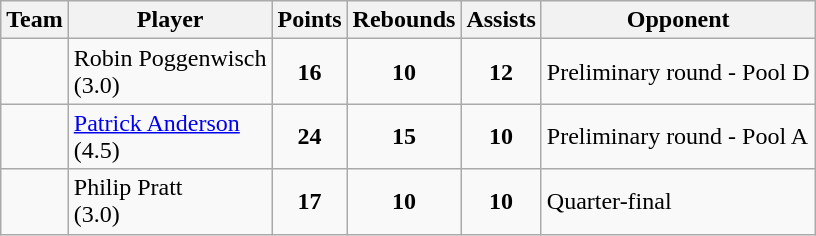<table class="wikitable sortable" style="text-align: center;">
<tr>
<th scope="col" align="center">Team</th>
<th scope="col" align="center">Player</th>
<th scope="col" align="center">Points</th>
<th scope="col" align="center">Rebounds</th>
<th scope="col" align="center">Assists</th>
<th scope="col" align="center">Opponent</th>
</tr>
<tr>
<td align="left"></td>
<td align="left">Robin Poggenwisch<br>(3.0)</td>
<td><strong>16</strong></td>
<td><strong>10</strong></td>
<td><strong>12</strong></td>
<td align="left">Preliminary round - Pool D<br></td>
</tr>
<tr>
<td align="left"></td>
<td align="left"><a href='#'>Patrick Anderson</a><br>(4.5)</td>
<td><strong>24</strong></td>
<td><strong>15</strong></td>
<td><strong>10</strong></td>
<td align="left">Preliminary round - Pool A<br></td>
</tr>
<tr>
<td align="left"></td>
<td align="left">Philip Pratt<br>(3.0)</td>
<td><strong>17</strong></td>
<td><strong>10</strong></td>
<td><strong>10</strong></td>
<td align="left">Quarter-final<br></td>
</tr>
</table>
